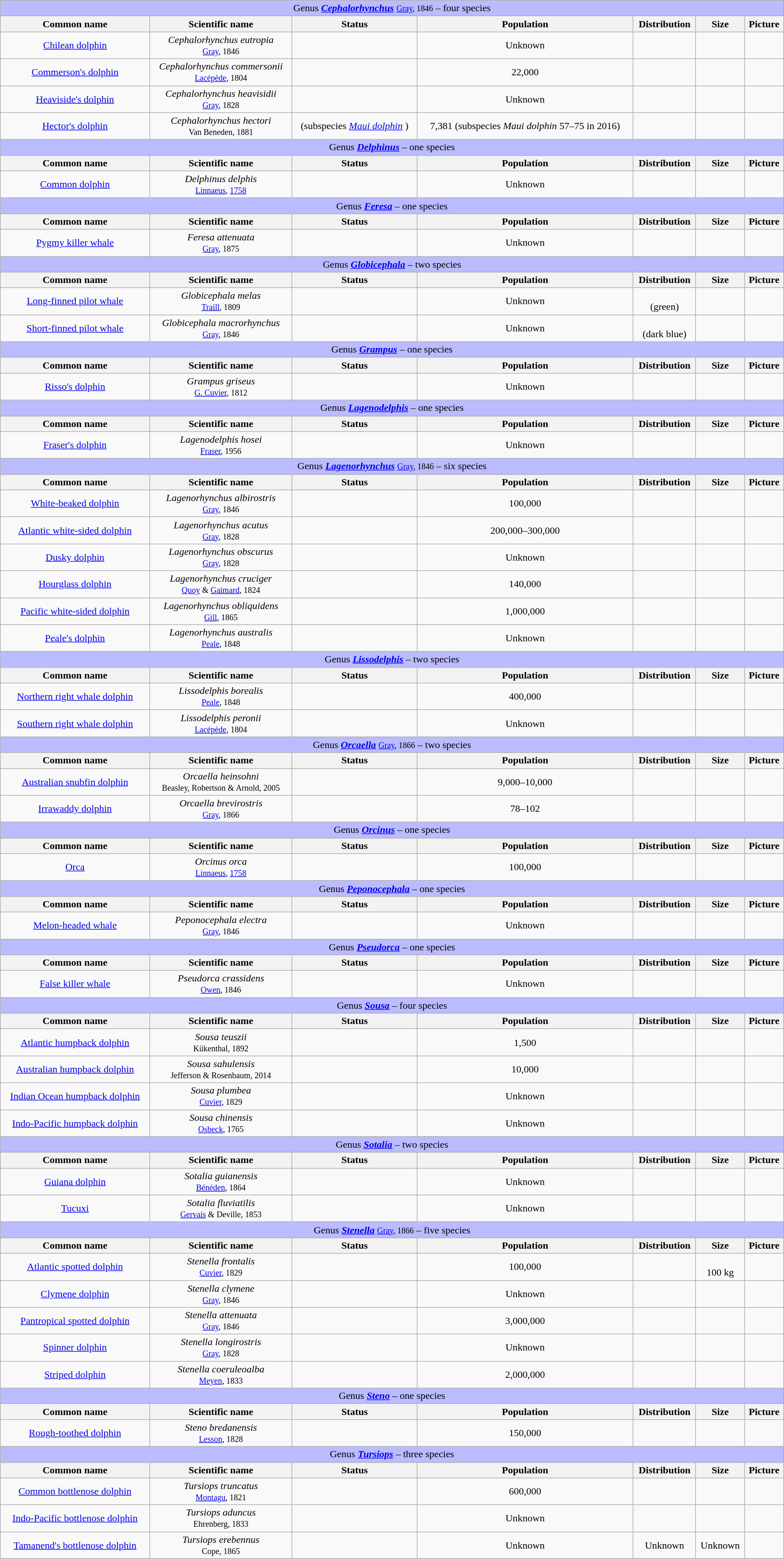<table class="wikitable sortable" style="width:100%;text-align:center">
<tr>
<td colspan="100%" align="center" bgcolor="#BBBBFF">Genus <strong><em><a href='#'>Cephalorhynchus</a></em></strong> <small><a href='#'>Gray</a>, 1846</small> – four species</td>
</tr>
<tr>
<th scope="col">Common name</th>
<th scope="col">Scientific name</th>
<th scope="col">Status</th>
<th scope="col">Population</th>
<th scope="col">Distribution</th>
<th scope="col">Size</th>
<th scope="col">Picture</th>
</tr>
<tr>
<td><a href='#'>Chilean dolphin</a></td>
<td><em>Cephalorhynchus eutropia</em><br><small><a href='#'>Gray</a>, 1846</small></td>
<td></td>
<td>Unknown</td>
<td></td>
<td><br> </td>
<td></td>
</tr>
<tr>
<td><a href='#'>Commerson's dolphin</a></td>
<td><em>Cephalorhynchus commersonii</em><br><small><a href='#'>Lacépède</a>, 1804</small></td>
<td></td>
<td>22,000</td>
<td></td>
<td><br> </td>
<td></td>
</tr>
<tr>
<td><a href='#'>Heaviside's dolphin</a></td>
<td><em>Cephalorhynchus heavisidii</em><br><small><a href='#'>Gray</a>, 1828</small></td>
<td></td>
<td>Unknown</td>
<td></td>
<td><br> </td>
<td></td>
</tr>
<tr>
<td><a href='#'>Hector's dolphin</a></td>
<td><em>Cephalorhynchus hectori</em><br><small>Van Beneden, 1881</small></td>
<td> (subspecies <em><a href='#'>Maui dolphin</a></em> )</td>
<td>7,381 (subspecies <em>Maui dolphin</em> 57–75 in 2016)</td>
<td></td>
<td><br> </td>
<td></td>
</tr>
<tr>
<td colspan="100%" align="center" bgcolor="#BBBBFF">Genus <strong><em><a href='#'>Delphinus</a></em></strong> – one species</td>
</tr>
<tr>
<th scope="col">Common name</th>
<th scope="col">Scientific name</th>
<th scope="col">Status</th>
<th scope="col">Population</th>
<th scope="col">Distribution</th>
<th scope="col">Size</th>
<th scope="col">Picture</th>
</tr>
<tr>
<td><a href='#'>Common dolphin</a></td>
<td><em>Delphinus delphis</em><br><small><a href='#'>Linnaeus</a>, <a href='#'>1758</a></small></td>
<td></td>
<td>Unknown</td>
<td></td>
<td><br> </td>
<td></td>
</tr>
<tr>
<td colspan="100%" align="center" bgcolor="#BBBBFF">Genus <strong><em><a href='#'>Feresa</a></em></strong> – one species</td>
</tr>
<tr>
<th scope="col">Common name</th>
<th scope="col">Scientific name</th>
<th scope="col">Status</th>
<th scope="col">Population</th>
<th scope="col">Distribution</th>
<th scope="col">Size</th>
<th scope="col">Picture</th>
</tr>
<tr>
<td><a href='#'>Pygmy killer whale</a></td>
<td><em>Feresa attenuata</em><br><small><a href='#'>Gray</a>, 1875</small></td>
<td></td>
<td>Unknown</td>
<td></td>
<td><br></td>
<td></td>
</tr>
<tr>
<td colspan="100%" align="center" bgcolor="#BBBBFF">Genus <strong><em><a href='#'>Globicephala</a></em></strong> – two species</td>
</tr>
<tr>
<th scope="col">Common name</th>
<th scope="col">Scientific name</th>
<th scope="col">Status</th>
<th scope="col">Population</th>
<th scope="col">Distribution</th>
<th scope="col">Size</th>
<th scope="col">Picture</th>
</tr>
<tr>
<td><a href='#'>Long-finned pilot whale</a></td>
<td><em>Globicephala melas</em><br><small><a href='#'>Traill</a>, 1809</small></td>
<td></td>
<td>Unknown</td>
<td><br>(green)</td>
<td><br></td>
<td></td>
</tr>
<tr>
<td><a href='#'>Short-finned pilot whale</a></td>
<td><em>Globicephala macrorhynchus</em><br><small><a href='#'>Gray</a>, 1846</small></td>
<td></td>
<td>Unknown</td>
<td><br>(dark blue)</td>
<td><br></td>
<td></td>
</tr>
<tr>
<td colspan="100%" align="center" bgcolor="#BBBBFF">Genus <strong><em><a href='#'>Grampus</a></em></strong> – one species</td>
</tr>
<tr>
<th scope="col">Common name</th>
<th scope="col">Scientific name</th>
<th scope="col">Status</th>
<th scope="col">Population</th>
<th scope="col">Distribution</th>
<th scope="col">Size</th>
<th scope="col">Picture</th>
</tr>
<tr>
<td><a href='#'>Risso's dolphin</a></td>
<td><em>Grampus griseus</em><br><small><a href='#'>G. Cuvier</a>, 1812</small></td>
<td></td>
<td>Unknown</td>
<td></td>
<td><br> </td>
<td></td>
</tr>
<tr>
<td colspan="100%" align="center" bgcolor="#BBBBFF">Genus <strong><em><a href='#'>Lagenodelphis</a></em></strong> – one species</td>
</tr>
<tr>
<th scope="col">Common name</th>
<th scope="col">Scientific name</th>
<th scope="col">Status</th>
<th scope="col">Population</th>
<th scope="col">Distribution</th>
<th scope="col">Size</th>
<th scope="col">Picture</th>
</tr>
<tr>
<td><a href='#'>Fraser's dolphin</a></td>
<td><em>Lagenodelphis hosei</em><br><small><a href='#'>Fraser</a>, 1956</small></td>
<td></td>
<td>Unknown</td>
<td></td>
<td><br> </td>
<td></td>
</tr>
<tr>
<td colspan="100%" align="center" bgcolor="#BBBBFF">Genus <strong><em><a href='#'>Lagenorhynchus</a></em></strong> <small><a href='#'>Gray</a>, 1846</small> – six species</td>
</tr>
<tr>
<th scope="col">Common name</th>
<th scope="col">Scientific name</th>
<th scope="col">Status</th>
<th scope="col">Population</th>
<th scope="col">Distribution</th>
<th scope="col">Size</th>
<th scope="col">Picture</th>
</tr>
<tr>
<td><a href='#'>White-beaked dolphin</a></td>
<td><em>Lagenorhynchus albirostris</em><br><small><a href='#'>Gray</a>, 1846</small></td>
<td></td>
<td>100,000</td>
<td></td>
<td><br> </td>
<td></td>
</tr>
<tr>
<td><a href='#'>Atlantic white-sided dolphin</a></td>
<td><em>Lagenorhynchus acutus</em><br><small><a href='#'>Gray</a>, 1828</small></td>
<td></td>
<td>200,000–300,000</td>
<td></td>
<td><br> </td>
<td></td>
</tr>
<tr>
<td><a href='#'>Dusky dolphin</a></td>
<td><em>Lagenorhynchus obscurus</em><br><small><a href='#'>Gray</a>, 1828</small></td>
<td></td>
<td>Unknown</td>
<td></td>
<td><br> </td>
<td></td>
</tr>
<tr>
<td><a href='#'>Hourglass dolphin</a></td>
<td><em>Lagenorhynchus cruciger</em><br><small><a href='#'>Quoy</a> & <a href='#'>Gaimard</a>, 1824</small></td>
<td></td>
<td>140,000</td>
<td></td>
<td><br> </td>
<td></td>
</tr>
<tr>
<td><a href='#'>Pacific white-sided dolphin</a></td>
<td><em>Lagenorhynchus obliquidens</em> <br><small><a href='#'>Gill</a>, 1865</small></td>
<td></td>
<td>1,000,000</td>
<td></td>
<td><br> </td>
<td></td>
</tr>
<tr>
<td><a href='#'>Peale's dolphin</a></td>
<td><em>Lagenorhynchus australis</em><br><small><a href='#'>Peale</a>, 1848</small></td>
<td></td>
<td>Unknown</td>
<td></td>
<td><br> </td>
<td></td>
</tr>
<tr>
<td colspan="100%" align="center" bgcolor="#BBBBFF">Genus <strong><em><a href='#'>Lissodelphis</a></em></strong> – two species</td>
</tr>
<tr>
<th scope="col">Common name</th>
<th scope="col">Scientific name</th>
<th scope="col">Status</th>
<th scope="col">Population</th>
<th scope="col">Distribution</th>
<th scope="col">Size</th>
<th scope="col">Picture</th>
</tr>
<tr>
<td><a href='#'>Northern right whale dolphin</a></td>
<td><em>Lissodelphis borealis</em><br><small><a href='#'>Peale</a>, 1848</small></td>
<td></td>
<td>400,000</td>
<td></td>
<td><br> </td>
<td></td>
</tr>
<tr>
<td><a href='#'>Southern right whale dolphin</a></td>
<td><em>Lissodelphis peronii</em><br><small><a href='#'>Lacépède</a>, 1804</small></td>
<td></td>
<td>Unknown</td>
<td></td>
<td><br> </td>
<td></td>
</tr>
<tr>
<td colspan="100%" align="center" bgcolor="#BBBBFF">Genus <strong><em><a href='#'>Orcaella</a></em></strong> <small><a href='#'>Gray</a>, 1866</small> – two species</td>
</tr>
<tr>
<th scope="col">Common name</th>
<th scope="col">Scientific name</th>
<th scope="col">Status</th>
<th scope="col">Population</th>
<th scope="col">Distribution</th>
<th scope="col">Size</th>
<th scope="col">Picture</th>
</tr>
<tr>
<td><a href='#'>Australian snubfin dolphin</a></td>
<td><em>Orcaella heinsohni</em><br><small>Beasley, Robertson & Arnold, 2005</small></td>
<td></td>
<td>9,000–10,000</td>
<td></td>
<td><br></td>
<td></td>
</tr>
<tr>
<td><a href='#'>Irrawaddy dolphin</a></td>
<td><em>Orcaella brevirostris</em><br><small><a href='#'>Gray</a>, 1866</small></td>
<td></td>
<td>78–102</td>
<td></td>
<td><br></td>
<td></td>
</tr>
<tr>
<td colspan="100%" align="center" bgcolor="#BBBBFF">Genus <strong><em><a href='#'>Orcinus</a></em></strong> – one species</td>
</tr>
<tr>
<th scope="col">Common name</th>
<th scope="col">Scientific name</th>
<th scope="col">Status</th>
<th scope="col">Population</th>
<th scope="col">Distribution</th>
<th scope="col">Size</th>
<th scope="col">Picture</th>
</tr>
<tr>
<td><a href='#'>Orca</a></td>
<td><em>Orcinus orca</em><br><small><a href='#'>Linnaeus</a>, <a href='#'>1758</a></small></td>
<td></td>
<td>100,000</td>
<td></td>
<td><br></td>
<td></td>
</tr>
<tr>
<td colspan="100%" align="center" bgcolor="#BBBBFF">Genus <strong><em><a href='#'>Peponocephala</a></em></strong> – one species</td>
</tr>
<tr>
<th scope="col">Common name</th>
<th scope="col">Scientific name</th>
<th scope="col">Status</th>
<th scope="col">Population</th>
<th scope="col">Distribution</th>
<th scope="col">Size</th>
<th scope="col">Picture</th>
</tr>
<tr>
<td><a href='#'>Melon-headed whale</a></td>
<td><em>Peponocephala electra</em><br><small><a href='#'>Gray</a>, 1846</small></td>
<td></td>
<td>Unknown</td>
<td></td>
<td><br></td>
<td></td>
</tr>
<tr>
<td colspan="100%" align="center" bgcolor="#BBBBFF">Genus <strong><em><a href='#'>Pseudorca</a></em></strong> – one species</td>
</tr>
<tr>
<th scope="col">Common name</th>
<th scope="col">Scientific name</th>
<th scope="col">Status</th>
<th scope="col">Population</th>
<th scope="col">Distribution</th>
<th scope="col">Size</th>
<th scope="col">Picture</th>
</tr>
<tr>
<td><a href='#'>False killer whale</a></td>
<td><em>Pseudorca crassidens</em><br><small><a href='#'>Owen</a>, 1846</small></td>
<td></td>
<td>Unknown</td>
<td></td>
<td><br></td>
<td></td>
</tr>
<tr>
<td colspan="100%" align="center" bgcolor="#BBBBFF">Genus <strong><em><a href='#'>Sousa</a></em></strong> – four species</td>
</tr>
<tr>
<th scope="col">Common name</th>
<th scope="col">Scientific name</th>
<th scope="col">Status</th>
<th scope="col">Population</th>
<th scope="col">Distribution</th>
<th scope="col">Size</th>
<th scope="col">Picture</th>
</tr>
<tr>
<td><a href='#'>Atlantic humpback dolphin</a></td>
<td><em>Sousa teuszii</em><br><small>Kükenthal, 1892</small></td>
<td></td>
<td>1,500</td>
<td></td>
<td><br> </td>
<td></td>
</tr>
<tr>
<td><a href='#'>Australian humpback dolphin</a></td>
<td><em>Sousa sahulensis</em><br><small>Jefferson & Rosenbaum, 2014</small></td>
<td></td>
<td>10,000</td>
<td></td>
<td></td>
<td></td>
</tr>
<tr>
<td><a href='#'>Indian Ocean humpback dolphin</a></td>
<td><em>Sousa plumbea</em><br><small><a href='#'>Cuvier</a>, 1829</small></td>
<td></td>
<td>Unknown</td>
<td></td>
<td></td>
<td></td>
</tr>
<tr>
<td><a href='#'>Indo-Pacific humpback dolphin</a></td>
<td><em>Sousa chinensis</em><br><small><a href='#'>Osbeck</a>, 1765</small></td>
<td></td>
<td>Unknown</td>
<td></td>
<td><br> </td>
<td></td>
</tr>
<tr>
<td colspan="100%" align="center" bgcolor="#BBBBFF">Genus <strong><em><a href='#'>Sotalia</a></em></strong> – two species</td>
</tr>
<tr>
<th scope="col">Common name</th>
<th scope="col">Scientific name</th>
<th scope="col">Status</th>
<th scope="col">Population</th>
<th scope="col">Distribution</th>
<th scope="col">Size</th>
<th scope="col">Picture</th>
</tr>
<tr>
<td><a href='#'>Guiana dolphin</a></td>
<td><em>Sotalia guianensis</em><br><small><a href='#'>Bénéden</a>, 1864</small></td>
<td></td>
<td>Unknown</td>
<td></td>
<td><br> </td>
<td></td>
</tr>
<tr>
<td><a href='#'>Tucuxi</a></td>
<td><em>Sotalia fluviatilis</em><br><small><a href='#'>Gervais</a> & Deville, 1853</small></td>
<td></td>
<td>Unknown</td>
<td></td>
<td><br> </td>
<td></td>
</tr>
<tr>
<td colspan="100%" align="center" bgcolor="#BBBBFF">Genus <strong><em><a href='#'>Stenella</a></em></strong> <small><a href='#'>Gray</a>, 1866</small> – five species</td>
</tr>
<tr>
<th scope="col">Common name</th>
<th scope="col">Scientific name</th>
<th scope="col">Status</th>
<th scope="col">Population</th>
<th scope="col">Distribution</th>
<th scope="col">Size</th>
<th scope="col">Picture</th>
</tr>
<tr>
<td><a href='#'>Atlantic spotted dolphin</a></td>
<td><em>Stenella frontalis</em><br><small><a href='#'>Cuvier</a>, 1829</small></td>
<td></td>
<td>100,000</td>
<td></td>
<td><br> 100 kg</td>
<td></td>
</tr>
<tr>
<td><a href='#'>Clymene dolphin</a></td>
<td><em>Stenella clymene</em><br><small><a href='#'>Gray</a>, 1846</small></td>
<td></td>
<td>Unknown</td>
<td></td>
<td><br> </td>
<td></td>
</tr>
<tr>
<td><a href='#'>Pantropical spotted dolphin</a></td>
<td><em>Stenella attenuata</em><br><small><a href='#'>Gray</a>, 1846</small></td>
<td></td>
<td>3,000,000</td>
<td></td>
<td><br> </td>
<td></td>
</tr>
<tr>
<td><a href='#'>Spinner dolphin</a></td>
<td><em>Stenella longirostris</em><br><small><a href='#'>Gray</a>, 1828</small></td>
<td></td>
<td>Unknown</td>
<td></td>
<td><br> </td>
<td></td>
</tr>
<tr>
<td><a href='#'>Striped dolphin</a></td>
<td><em>Stenella coeruleoalba</em><br><small><a href='#'>Meyen</a>, 1833</small></td>
<td></td>
<td>2,000,000</td>
<td></td>
<td><br></td>
<td></td>
</tr>
<tr>
<td colspan="100%" align="center" bgcolor="#BBBBFF">Genus <strong><em><a href='#'>Steno</a></em></strong> – one species</td>
</tr>
<tr>
<th scope="col">Common name</th>
<th scope="col">Scientific name</th>
<th scope="col">Status</th>
<th scope="col">Population</th>
<th scope="col">Distribution</th>
<th scope="col">Size</th>
<th scope="col">Picture</th>
</tr>
<tr>
<td><a href='#'>Rough-toothed dolphin</a></td>
<td><em>Steno bredanensis</em><br><small><a href='#'>Lesson</a>, 1828</small></td>
<td></td>
<td>150,000</td>
<td></td>
<td><br> </td>
<td></td>
</tr>
<tr>
<td colspan="100%" align="center" bgcolor="#BBBBFF">Genus <strong><em><a href='#'>Tursiops</a></em></strong> – three species</td>
</tr>
<tr>
<th scope="col">Common name</th>
<th scope="col">Scientific name</th>
<th scope="col">Status</th>
<th scope="col">Population</th>
<th scope="col">Distribution</th>
<th scope="col">Size</th>
<th scope="col">Picture</th>
</tr>
<tr>
<td><a href='#'>Common bottlenose dolphin</a></td>
<td><em>Tursiops truncatus</em><br><small><a href='#'>Montagu</a>, 1821</small></td>
<td></td>
<td>600,000</td>
<td></td>
<td><br> </td>
<td></td>
</tr>
<tr>
<td><a href='#'>Indo-Pacific bottlenose dolphin</a></td>
<td><em>Tursiops aduncus</em><br><small>Ehrenberg, 1833</small></td>
<td></td>
<td>Unknown</td>
<td></td>
<td></td>
<td></td>
</tr>
<tr>
<td><a href='#'>Tamanend's bottlenose dolphin</a></td>
<td><em>Tursiops erebennus</em><br><small>Cope, 1865</small></td>
<td></td>
<td>Unknown</td>
<td>Unknown</td>
<td>Unknown</td>
<td></td>
</tr>
<tr>
</tr>
</table>
